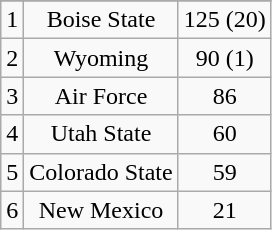<table class="wikitable" style="display: inline-table;">
<tr align="center">
</tr>
<tr align="center">
<td>1</td>
<td>Boise State</td>
<td>125 (20)</td>
</tr>
<tr align="center">
<td>2</td>
<td>Wyoming</td>
<td>90 (1)</td>
</tr>
<tr align="center">
<td>3</td>
<td>Air Force</td>
<td>86</td>
</tr>
<tr align="center">
<td>4</td>
<td>Utah State</td>
<td>60</td>
</tr>
<tr align="center">
<td>5</td>
<td>Colorado State</td>
<td>59</td>
</tr>
<tr align="center">
<td>6</td>
<td>New Mexico</td>
<td>21</td>
</tr>
</table>
